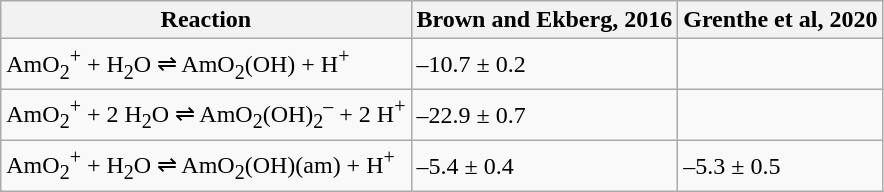<table class="wikitable">
<tr>
<th>Reaction</th>
<th>Brown and Ekberg, 2016</th>
<th>Grenthe et al, 2020</th>
</tr>
<tr>
<td>AmO<sub>2</sub><sup>+</sup> + H<sub>2</sub>O ⇌ AmO<sub>2</sub>(OH) + H<sup>+</sup></td>
<td>–10.7 ± 0.2</td>
<td></td>
</tr>
<tr>
<td>AmO<sub>2</sub><sup>+</sup> + 2 H<sub>2</sub>O ⇌ AmO<sub>2</sub>(OH)<sub>2</sub><sup>–</sup> + 2 H<sup>+</sup></td>
<td>–22.9 ± 0.7</td>
<td></td>
</tr>
<tr>
<td>AmO<sub>2</sub><sup>+</sup> + H<sub>2</sub>O ⇌ AmO<sub>2</sub>(OH)(am) + H<sup>+</sup></td>
<td>–5.4 ± 0.4</td>
<td>–5.3 ± 0.5</td>
</tr>
</table>
